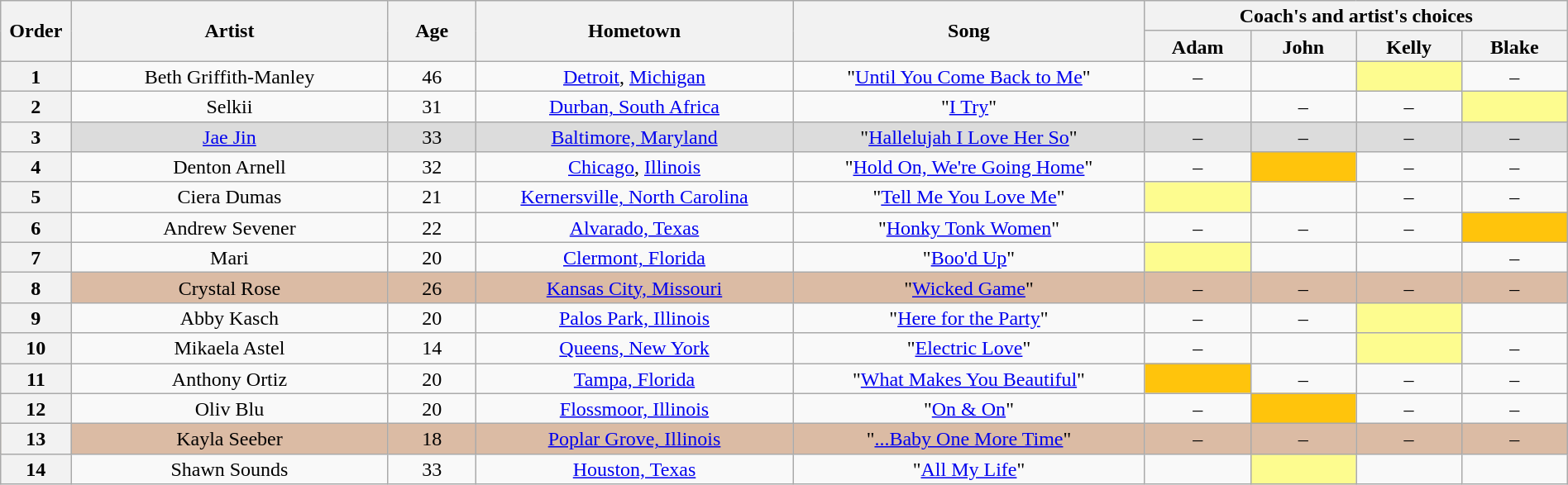<table class="wikitable" style="text-align:center; line-height:17px; width:100%;">
<tr>
<th scope="col" rowspan="2" style="width:04%;">Order</th>
<th scope="col" rowspan="2" style="width:18%;">Artist</th>
<th scope="col" rowspan="2" style="width:05%;">Age</th>
<th scope="col" rowspan="2" style="width:18%;">Hometown</th>
<th scope="col" rowspan="2" style="width:20%;">Song</th>
<th scope="col" colspan="4" style="width:24%;">Coach's and artist's choices</th>
</tr>
<tr>
<th stylw="width:06%;">Adam</th>
<th style="width:06%;">John</th>
<th style="width:06%;">Kelly</th>
<th style="width:06%;">Blake</th>
</tr>
<tr>
<th>1</th>
<td>Beth Griffith-Manley</td>
<td>46</td>
<td><a href='#'>Detroit</a>, <a href='#'>Michigan</a></td>
<td>"<a href='#'>Until You Come Back to Me</a>"</td>
<td>–</td>
<td><em></em></td>
<td style="background:#fdfc8f;"><em></em></td>
<td>–</td>
</tr>
<tr>
<th>2</th>
<td>Selkii</td>
<td>31</td>
<td><a href='#'>Durban, South Africa</a></td>
<td>"<a href='#'>I Try</a>"</td>
<td><em></em></td>
<td>–</td>
<td>–</td>
<td style="background:#fdfc8f;"><em></em></td>
</tr>
<tr style="background:#DCDCDC;">
<th>3</th>
<td><a href='#'>Jae Jin</a></td>
<td>33</td>
<td><a href='#'>Baltimore, Maryland</a></td>
<td>"<a href='#'>Hallelujah I Love Her So</a>"</td>
<td>–</td>
<td>–</td>
<td>–</td>
<td>–</td>
</tr>
<tr>
<th>4</th>
<td>Denton Arnell</td>
<td>32</td>
<td><a href='#'>Chicago</a>, <a href='#'>Illinois</a></td>
<td>"<a href='#'>Hold On, We're Going Home</a>"</td>
<td>–</td>
<td style="background:#ffc40c"><em></em></td>
<td>–</td>
<td>–</td>
</tr>
<tr>
<th>5</th>
<td>Ciera Dumas</td>
<td>21</td>
<td><a href='#'>Kernersville, North Carolina</a></td>
<td>"<a href='#'>Tell Me You Love Me</a>"</td>
<td style="background:#fdfc8f;"><em></em></td>
<td><em></em></td>
<td>–</td>
<td>–</td>
</tr>
<tr>
<th>6</th>
<td>Andrew Sevener</td>
<td>22</td>
<td><a href='#'>Alvarado, Texas</a></td>
<td>"<a href='#'>Honky Tonk Women</a>"</td>
<td>–</td>
<td>–</td>
<td>–</td>
<td style="background:#ffc40c"><em></em></td>
</tr>
<tr>
<th>7</th>
<td>Mari</td>
<td>20</td>
<td><a href='#'>Clermont, Florida</a></td>
<td>"<a href='#'>Boo'd Up</a>"</td>
<td style="background:#fdfc8f;"><em></em></td>
<td><em></em></td>
<td><em></em></td>
<td>–</td>
</tr>
<tr style="background:#dbbba4;">
<th>8</th>
<td>Crystal Rose</td>
<td>26</td>
<td><a href='#'>Kansas City, Missouri</a></td>
<td>"<a href='#'>Wicked Game</a>"</td>
<td>–</td>
<td>–</td>
<td>–</td>
<td>–</td>
</tr>
<tr>
<th>9</th>
<td>Abby Kasch</td>
<td>20</td>
<td><a href='#'>Palos Park, Illinois</a></td>
<td>"<a href='#'>Here for the Party</a>"</td>
<td>–</td>
<td>–</td>
<td style="background:#fdfc8f;"><em></em></td>
<td><em></em></td>
</tr>
<tr>
<th>10</th>
<td>Mikaela Astel</td>
<td>14</td>
<td><a href='#'>Queens, New York</a></td>
<td>"<a href='#'>Electric Love</a>"</td>
<td>–</td>
<td><em></em></td>
<td style="background:#fdfc8f;"><em></em></td>
<td>–</td>
</tr>
<tr>
<th>11</th>
<td>Anthony Ortiz</td>
<td>20</td>
<td><a href='#'>Tampa, Florida</a></td>
<td>"<a href='#'>What Makes You Beautiful</a>"</td>
<td style="background:#ffc40c"><em></em></td>
<td>–</td>
<td>–</td>
<td>–</td>
</tr>
<tr>
<th>12</th>
<td>Oliv Blu</td>
<td>20</td>
<td><a href='#'>Flossmoor, Illinois</a></td>
<td>"<a href='#'>On & On</a>"</td>
<td>–</td>
<td style="background:#ffc40c"><em></em></td>
<td>–</td>
<td>–</td>
</tr>
<tr style="background:#dbbba4;">
<th>13</th>
<td>Kayla Seeber</td>
<td>18</td>
<td><a href='#'>Poplar Grove, Illinois</a></td>
<td>"<a href='#'>...Baby One More Time</a>"</td>
<td>–</td>
<td>–</td>
<td>–</td>
<td>–</td>
</tr>
<tr>
<th>14</th>
<td>Shawn Sounds</td>
<td>33</td>
<td><a href='#'>Houston, Texas</a></td>
<td>"<a href='#'>All My Life</a>"</td>
<td><em></em></td>
<td style="background:#fdfc8f;"><em></em></td>
<td><em></em></td>
<td><em></em></td>
</tr>
</table>
